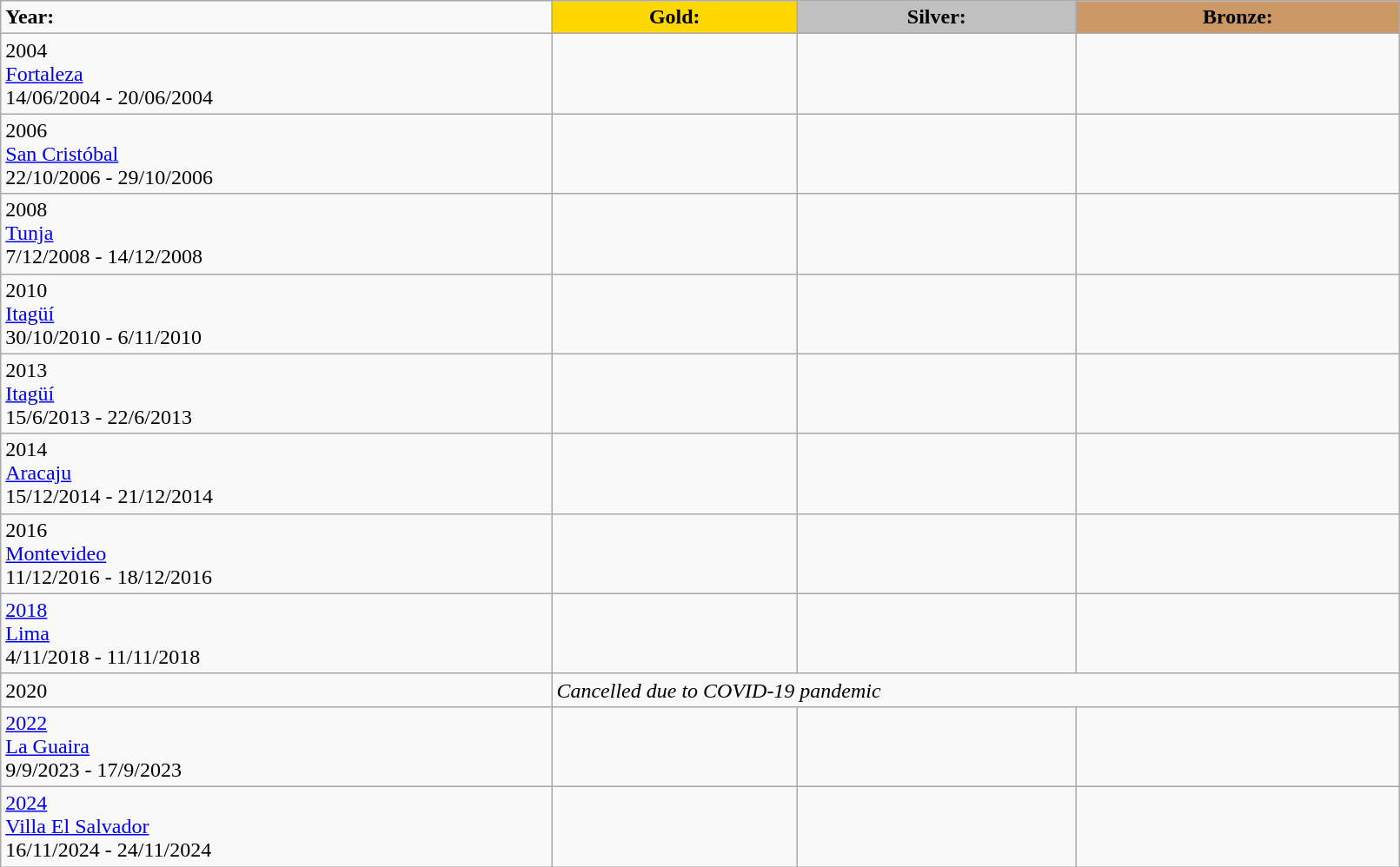<table class="wikitable" style="width:85%;">
<tr>
<td><strong>Year:</strong></td>
<td !  style="text-align:center; background:gold;"><strong>Gold:</strong></td>
<td !  style="text-align:center; background:silver;"><strong>Silver:</strong></td>
<td !  style="text-align:center; background:#c96;"><strong>Bronze:</strong></td>
</tr>
<tr>
<td>2004<br> <a href='#'>Fortaleza</a><br>14/06/2004 - 20/06/2004</td>
<td></td>
<td></td>
<td></td>
</tr>
<tr>
<td>2006<br> <a href='#'>San Cristóbal</a><br>22/10/2006 - 29/10/2006</td>
<td></td>
<td></td>
<td></td>
</tr>
<tr>
<td>2008<br> <a href='#'>Tunja</a><br>7/12/2008 - 14/12/2008</td>
<td></td>
<td></td>
<td></td>
</tr>
<tr>
<td>2010<br> <a href='#'>Itagüí</a><br>30/10/2010 - 6/11/2010</td>
<td></td>
<td></td>
<td></td>
</tr>
<tr>
<td>2013<br> <a href='#'>Itagüí</a><br>15/6/2013 - 22/6/2013</td>
<td></td>
<td></td>
<td></td>
</tr>
<tr>
<td>2014<br> <a href='#'>Aracaju</a><br>15/12/2014 - 21/12/2014</td>
<td></td>
<td></td>
<td></td>
</tr>
<tr>
<td>2016<br> <a href='#'>Montevideo</a><br>11/12/2016 - 18/12/2016</td>
<td></td>
<td></td>
<td></td>
</tr>
<tr>
<td><a href='#'>2018</a><br> <a href='#'>Lima</a><br>4/11/2018 - 11/11/2018</td>
<td></td>
<td></td>
<td></td>
</tr>
<tr>
<td>2020<br></td>
<td colspan=3><em>Cancelled due to COVID-19 pandemic</em></td>
</tr>
<tr>
<td><a href='#'>2022</a><br> <a href='#'>La Guaira</a><br>9/9/2023 - 17/9/2023</td>
<td></td>
<td></td>
<td></td>
</tr>
<tr>
<td><a href='#'>2024</a><br> <a href='#'>Villa El Salvador</a><br>16/11/2024 - 24/11/2024</td>
<td></td>
<td></td>
<td></td>
</tr>
</table>
